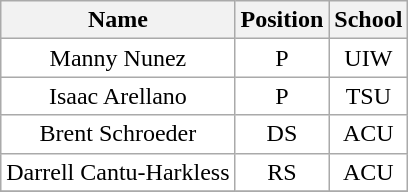<table class="wikitable sortable" border="1">
<tr>
<th>Name</th>
<th>Position</th>
<th>School</th>
</tr>
<tr>
<td style="text-align:center; background:white">Manny Nunez</td>
<td style="text-align:center; background:white">P</td>
<td style="text-align:center; background:white">UIW</td>
</tr>
<tr>
<td style="text-align:center; background:white">Isaac Arellano</td>
<td style="text-align:center; background:white">P</td>
<td style="text-align:center; background:white">TSU</td>
</tr>
<tr>
<td style="text-align:center; background:white">Brent Schroeder</td>
<td style="text-align:center; background:white">DS</td>
<td style="text-align:center; background:white">ACU</td>
</tr>
<tr>
<td style="text-align:center; background:white">Darrell Cantu-Harkless</td>
<td style="text-align:center; background:white">RS</td>
<td style="text-align:center; background:white">ACU</td>
</tr>
<tr>
</tr>
</table>
